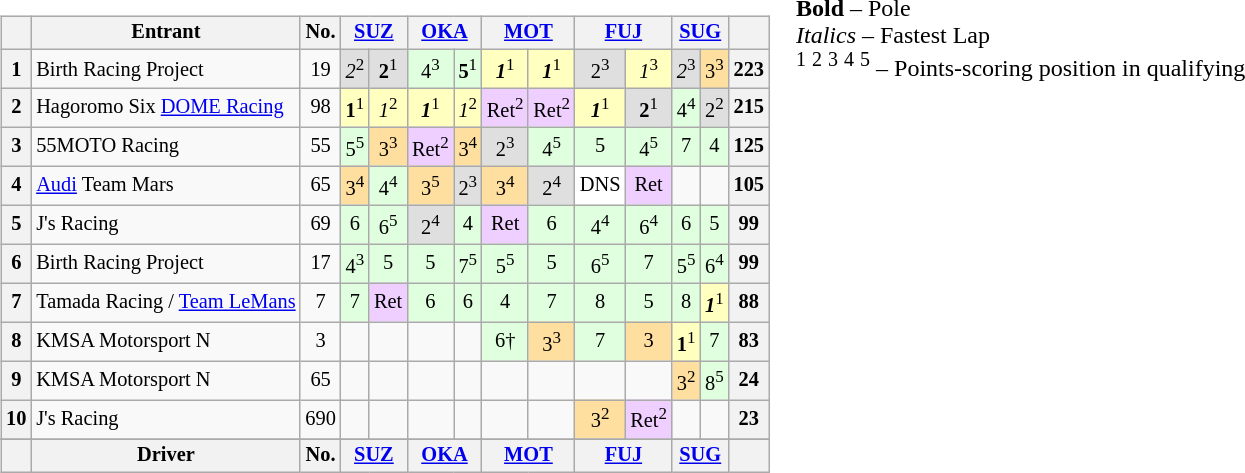<table>
<tr>
<td valign="top"><br><table class="wikitable" align="left" style="font-size: 85%; text-align: center;" |>
<tr>
<th valign="middle"></th>
<th valign="middle">Entrant</th>
<th>No.</th>
<th colspan="2"><a href='#'>SUZ</a></th>
<th colspan="2"><a href='#'>OKA</a></th>
<th colspan="2"><a href='#'>MOT</a></th>
<th colspan="2"><a href='#'>FUJ</a></th>
<th colspan="2"><a href='#'>SUG</a></th>
<th valign="middle"></th>
</tr>
<tr>
<th>1</th>
<td align="left"> Birth Racing Project</td>
<td>19</td>
<td style="background:#DFDFDF;"><em>2</em><sup>2</sup></td>
<td style="background:#DFDFDF;"><strong>2</strong><sup>1</sup></td>
<td style="background:#DFFFDF;">4<sup>3</sup></td>
<td style="background:#DFFFDF;"><strong>5</strong><sup>1</sup></td>
<td style="background:#FFFFBF;"><strong><em>1</em></strong><sup>1</sup></td>
<td style="background:#FFFFBF;"><strong><em>1</em></strong><sup>1</sup></td>
<td style="background:#DFDFDF;">2<sup>3</sup></td>
<td style="background:#FFFFBF;"><em>1</em><sup>3</sup></td>
<td style="background:#DFDFDF;"><em>2</em><sup>3</sup></td>
<td style="background:#FFDF9F;">3<sup>3</sup></td>
<th>223</th>
</tr>
<tr>
<th>2</th>
<td align="left"> Hagoromo Six <a href='#'>DOME Racing</a></td>
<td>98</td>
<td style="background:#FFFFBF;"><strong>1</strong><sup>1</sup></td>
<td style="background:#FFFFBF;"><em>1</em><sup>2</sup></td>
<td style="background:#FFFFBF;"><strong><em>1</em></strong><sup>1</sup></td>
<td style="background:#FFFFBF;"><em>1</em><sup>2</sup></td>
<td style="background:#EFCFFF;">Ret<sup>2</sup></td>
<td style="background:#EFCFFF;">Ret<sup>2</sup></td>
<td style="background:#FFFFBF;"><strong><em>1</em></strong><sup>1</sup></td>
<td style="background:#DFDFDF;"><strong>2</strong><sup>1</sup></td>
<td style="background:#DFFFDF;">4<sup>4</sup></td>
<td style="background:#DFDFDF;">2<sup>2</sup></td>
<th>215</th>
</tr>
<tr>
<th>3</th>
<td align="left"> 55MOTO Racing</td>
<td>55</td>
<td style="background:#DFFFDF;">5<sup>5</sup></td>
<td style="background:#FFDF9F;">3<sup>3</sup></td>
<td style="background:#EFCFFF;">Ret<sup>2</sup></td>
<td style="background:#FFDF9F;">3<sup>4</sup></td>
<td style="background:#DFDFDF;">2<sup>3</sup></td>
<td style="background:#DFFFDF;">4<sup>5</sup></td>
<td style="background:#DFFFDF;">5</td>
<td style="background:#DFFFDF;">4<sup>5</sup></td>
<td style="background:#DFFFDF;">7</td>
<td style="background:#DFFFDF;">4</td>
<th>125</th>
</tr>
<tr>
<th>4</th>
<td align="left"> <a href='#'>Audi</a> Team Mars</td>
<td>65</td>
<td style="background:#FFDF9F;">3<sup>4</sup></td>
<td style="background:#DFFFDF;">4<sup>4</sup></td>
<td style="background:#FFDF9F;">3<sup>5</sup></td>
<td style="background:#DFDFDF;">2<sup>3</sup></td>
<td style="background:#FFDF9F;">3<sup>4</sup></td>
<td style="background:#DFDFDF;">2<sup>4</sup></td>
<td style="background:#FFFFFF;">DNS</td>
<td style="background:#EFCFFF;">Ret</td>
<td></td>
<td></td>
<th>105</th>
</tr>
<tr>
<th>5</th>
<td align="left"> J's Racing</td>
<td>69</td>
<td style="background:#DFFFDF;">6</td>
<td style="background:#DFFFDF;">6<sup>5</sup></td>
<td style="background:#DFDFDF;">2<sup>4</sup></td>
<td style="background:#DFFFDF;">4</td>
<td style="background:#EFCFFF;">Ret</td>
<td style="background:#DFFFDF;">6</td>
<td style="background:#DFFFDF;">4<sup>4</sup></td>
<td style="background:#DFFFDF;">6<sup>4</sup></td>
<td style="background:#DFFFDF;">6</td>
<td style="background:#DFFFDF;">5</td>
<th>99</th>
</tr>
<tr>
<th>6</th>
<td align="left"> Birth Racing Project</td>
<td>17</td>
<td style="background:#DFFFDF;">4<sup>3</sup></td>
<td style="background:#DFFFDF;">5</td>
<td style="background:#DFFFDF;">5</td>
<td style="background:#DFFFDF;">7<sup>5</sup></td>
<td style="background:#DFFFDF;">5<sup>5</sup></td>
<td style="background:#DFFFDF;">5</td>
<td style="background:#DFFFDF;">6<sup>5</sup></td>
<td style="background:#DFFFDF;">7</td>
<td style="background:#DFFFDF;">5<sup>5</sup></td>
<td style="background:#DFFFDF;">6<sup>4</sup></td>
<th>99</th>
</tr>
<tr>
<th>7</th>
<td align="left"> Tamada Racing / <a href='#'>Team LeMans</a></td>
<td>7</td>
<td style="background:#DFFFDF;">7</td>
<td style="background:#EFCFFF;">Ret</td>
<td style="background:#DFFFDF;">6</td>
<td style="background:#DFFFDF;">6</td>
<td style="background:#DFFFDF;">4</td>
<td style="background:#DFFFDF;">7</td>
<td style="background:#DFFFDF;">8</td>
<td style="background:#DFFFDF;">5</td>
<td style="background:#DFFFDF;">8</td>
<td style="background:#FFFFBF;"><strong><em>1</em></strong><sup>1</sup></td>
<th>88</th>
</tr>
<tr>
<th>8</th>
<td align="left"> KMSA Motorsport N</td>
<td>3</td>
<td></td>
<td></td>
<td></td>
<td></td>
<td style="background:#DFFFDF;">6†</td>
<td style="background:#FFDF9F;">3<sup>3</sup></td>
<td style="background:#DFFFDF;">7</td>
<td style="background:#FFDF9F;">3</td>
<td style="background:#FFFFBF;"><strong>1</strong><sup>1</sup></td>
<td style="background:#DFFFDF;">7</td>
<th>83</th>
</tr>
<tr>
<th>9</th>
<td align="left"> KMSA Motorsport N</td>
<td>65</td>
<td></td>
<td></td>
<td></td>
<td></td>
<td></td>
<td></td>
<td></td>
<td></td>
<td style="background:#FFDF9F;">3<sup>2</sup></td>
<td style="background:#DFFFDF;">8<sup>5</sup></td>
<th>24</th>
</tr>
<tr>
<th>10</th>
<td align="left"> J's Racing</td>
<td>690</td>
<td></td>
<td></td>
<td></td>
<td></td>
<td></td>
<td></td>
<td style="background:#FFDF9F;">3<sup>2</sup></td>
<td style="background:#EFCFFF;">Ret<sup>2</sup></td>
<td></td>
<td></td>
<th>23</th>
</tr>
<tr>
</tr>
<tr valign="top">
<th valign="middle"></th>
<th valign="middle">Driver</th>
<th>No.</th>
<th colspan="2"><a href='#'>SUZ</a></th>
<th colspan="2"><a href='#'>OKA</a></th>
<th colspan="2"><a href='#'>MOT</a></th>
<th colspan="2"><a href='#'>FUJ</a></th>
<th colspan="2"><a href='#'>SUG</a></th>
<th valign="middle"></th>
</tr>
</table>
</td>
<td valign="top"><br>
<span><strong>Bold</strong> – Pole<br>
<em>Italics</em> – Fastest Lap<br>
<sup>1</sup> <sup>2</sup> <sup>3</sup> <sup>4</sup> <sup>5</sup> – Points-scoring position in qualifying</span></td>
</tr>
</table>
